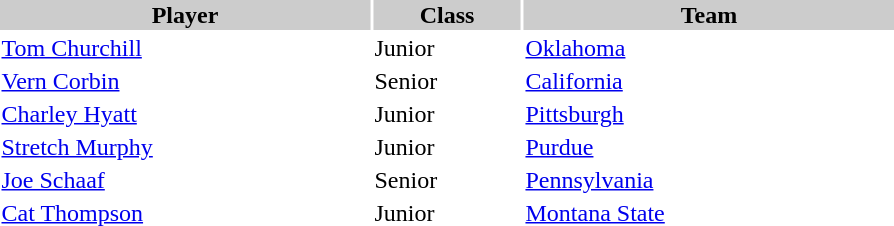<table style="width:600px" "border:'1' 'solid' 'gray'">
<tr>
<th style="background:#CCCCCC;width:40%">Player</th>
<th style="background:#CCCCCC;width:16%">Class</th>
<th style="background:#CCCCCC;width:40%">Team</th>
</tr>
<tr>
<td><a href='#'>Tom Churchill</a></td>
<td>Junior</td>
<td><a href='#'>Oklahoma</a></td>
</tr>
<tr>
<td><a href='#'>Vern Corbin</a></td>
<td>Senior</td>
<td><a href='#'>California</a></td>
</tr>
<tr>
<td><a href='#'>Charley Hyatt</a></td>
<td>Junior</td>
<td><a href='#'>Pittsburgh</a></td>
</tr>
<tr>
<td><a href='#'>Stretch Murphy</a></td>
<td>Junior</td>
<td><a href='#'>Purdue</a></td>
</tr>
<tr>
<td><a href='#'>Joe Schaaf</a></td>
<td>Senior</td>
<td><a href='#'>Pennsylvania</a></td>
</tr>
<tr>
<td><a href='#'>Cat Thompson</a></td>
<td>Junior</td>
<td><a href='#'>Montana State</a></td>
</tr>
</table>
